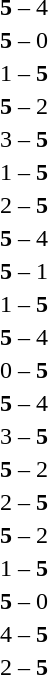<table style="text-align:center">
<tr>
<th width=223></th>
<th width=100></th>
<th width=223></th>
</tr>
<tr>
<td align=right></td>
<td><strong>5</strong> – 4</td>
<td align=left></td>
</tr>
<tr>
<td align=right></td>
<td><strong>5</strong> – 0</td>
<td align=left></td>
</tr>
<tr>
<td align=right></td>
<td>1 – <strong>5</strong></td>
<td align=left></td>
</tr>
<tr>
<td align=right></td>
<td><strong>5</strong> – 2</td>
<td align=left></td>
</tr>
<tr>
<td align=right></td>
<td>3 – <strong>5</strong></td>
<td align=left></td>
</tr>
<tr>
<td align=right></td>
<td>1 – <strong>5</strong></td>
<td align=left></td>
</tr>
<tr>
<td align=right></td>
<td>2 – <strong>5</strong></td>
<td align=left></td>
</tr>
<tr>
<td align=right></td>
<td><strong>5</strong> – 4</td>
<td align=left></td>
</tr>
<tr>
<td align=right></td>
<td><strong>5</strong> – 1</td>
<td align=left></td>
</tr>
<tr>
<td align=right></td>
<td>1 – <strong>5</strong></td>
<td align=left></td>
</tr>
<tr>
<td align=right></td>
<td><strong>5</strong> – 4</td>
<td align=left></td>
</tr>
<tr>
<td align=right></td>
<td>0 – <strong>5</strong></td>
<td align=left></td>
</tr>
<tr>
<td align=right></td>
<td><strong>5</strong> – 4</td>
<td align=left></td>
</tr>
<tr>
<td align=right></td>
<td>3 – <strong>5</strong></td>
<td align=left></td>
</tr>
<tr>
<td align=right></td>
<td><strong>5</strong> – 2</td>
<td align=left></td>
</tr>
<tr>
<td align=right></td>
<td>2 – <strong>5</strong></td>
<td align=left></td>
</tr>
<tr>
<td align=right></td>
<td><strong>5</strong> – 2</td>
<td align=left></td>
</tr>
<tr>
<td align=right></td>
<td>1 – <strong>5</strong></td>
<td align=left></td>
</tr>
<tr>
<td align=right></td>
<td><strong>5</strong> – 0</td>
<td align=left></td>
</tr>
<tr>
<td align=right></td>
<td>4 – <strong>5</strong></td>
<td align=left></td>
</tr>
<tr>
<td align=right></td>
<td>2 – <strong>5</strong></td>
<td align=left></td>
</tr>
</table>
